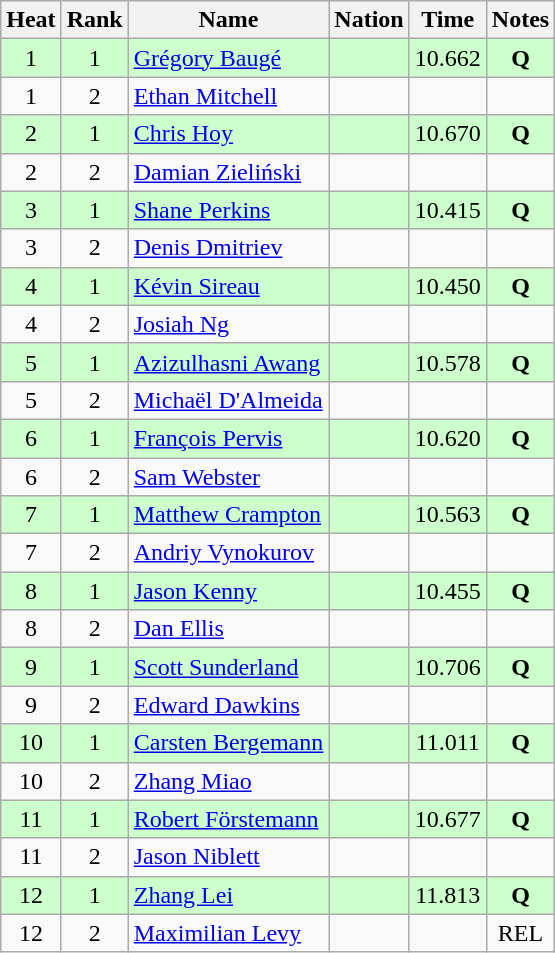<table class="wikitable sortable" style="text-align:center">
<tr>
<th>Heat</th>
<th>Rank</th>
<th>Name</th>
<th>Nation</th>
<th>Time</th>
<th>Notes</th>
</tr>
<tr style="background: #ccffcc;">
<td>1</td>
<td>1</td>
<td align=left><a href='#'>Grégory Baugé</a></td>
<td align=left></td>
<td>10.662</td>
<td><strong>Q</strong></td>
</tr>
<tr>
<td>1</td>
<td>2</td>
<td align=left><a href='#'>Ethan Mitchell</a></td>
<td align=left></td>
<td></td>
<td></td>
</tr>
<tr style="background: #ccffcc;">
<td>2</td>
<td>1</td>
<td align=left><a href='#'>Chris Hoy</a></td>
<td align=left></td>
<td>10.670</td>
<td><strong>Q</strong></td>
</tr>
<tr>
<td>2</td>
<td>2</td>
<td align=left><a href='#'>Damian Zieliński</a></td>
<td align=left></td>
<td></td>
<td></td>
</tr>
<tr style="background: #ccffcc;">
<td>3</td>
<td>1</td>
<td align=left><a href='#'>Shane Perkins</a></td>
<td align=left></td>
<td>10.415</td>
<td><strong>Q</strong></td>
</tr>
<tr>
<td>3</td>
<td>2</td>
<td align=left><a href='#'>Denis Dmitriev</a></td>
<td align=left></td>
<td></td>
<td></td>
</tr>
<tr style="background: #ccffcc;">
<td>4</td>
<td>1</td>
<td align=left><a href='#'>Kévin Sireau</a></td>
<td align=left></td>
<td>10.450</td>
<td><strong>Q</strong></td>
</tr>
<tr>
<td>4</td>
<td>2</td>
<td align=left><a href='#'>Josiah Ng</a></td>
<td align=left></td>
<td></td>
<td></td>
</tr>
<tr style="background: #ccffcc;">
<td>5</td>
<td>1</td>
<td align=left><a href='#'>Azizulhasni Awang</a></td>
<td align=left></td>
<td>10.578</td>
<td><strong>Q</strong></td>
</tr>
<tr>
<td>5</td>
<td>2</td>
<td align=left><a href='#'>Michaël D'Almeida</a></td>
<td align=left></td>
<td></td>
<td></td>
</tr>
<tr style="background: #ccffcc;">
<td>6</td>
<td>1</td>
<td align=left><a href='#'>François Pervis</a></td>
<td align=left></td>
<td>10.620</td>
<td><strong>Q</strong></td>
</tr>
<tr>
<td>6</td>
<td>2</td>
<td align=left><a href='#'>Sam Webster</a></td>
<td align=left></td>
<td></td>
<td></td>
</tr>
<tr style="background: #ccffcc;">
<td>7</td>
<td>1</td>
<td align=left><a href='#'>Matthew Crampton</a></td>
<td align=left></td>
<td>10.563</td>
<td><strong>Q</strong></td>
</tr>
<tr>
<td>7</td>
<td>2</td>
<td align=left><a href='#'>Andriy Vynokurov</a></td>
<td align=left></td>
<td></td>
<td></td>
</tr>
<tr style="background: #ccffcc;">
<td>8</td>
<td>1</td>
<td align=left><a href='#'>Jason Kenny</a></td>
<td align=left></td>
<td>10.455</td>
<td><strong>Q</strong></td>
</tr>
<tr>
<td>8</td>
<td>2</td>
<td align=left><a href='#'>Dan Ellis</a></td>
<td align=left></td>
<td></td>
<td></td>
</tr>
<tr style="background: #ccffcc;">
<td>9</td>
<td>1</td>
<td align=left><a href='#'>Scott Sunderland</a></td>
<td align=left></td>
<td>10.706</td>
<td><strong>Q</strong></td>
</tr>
<tr>
<td>9</td>
<td>2</td>
<td align=left><a href='#'>Edward Dawkins</a></td>
<td align=left></td>
<td></td>
<td></td>
</tr>
<tr style="background: #ccffcc;">
<td>10</td>
<td>1</td>
<td align=left><a href='#'>Carsten Bergemann</a></td>
<td align=left></td>
<td>11.011</td>
<td><strong>Q</strong></td>
</tr>
<tr>
<td>10</td>
<td>2</td>
<td align=left><a href='#'>Zhang Miao</a></td>
<td align=left></td>
<td></td>
<td></td>
</tr>
<tr style="background: #ccffcc;">
<td>11</td>
<td>1</td>
<td align=left><a href='#'>Robert Förstemann</a></td>
<td align=left></td>
<td>10.677</td>
<td><strong>Q</strong></td>
</tr>
<tr>
<td>11</td>
<td>2</td>
<td align=left><a href='#'>Jason Niblett</a></td>
<td align=left></td>
<td></td>
<td></td>
</tr>
<tr style="background: #ccffcc;">
<td>12</td>
<td>1</td>
<td align=left><a href='#'>Zhang Lei</a></td>
<td align=left></td>
<td>11.813</td>
<td><strong>Q</strong></td>
</tr>
<tr>
<td>12</td>
<td>2</td>
<td align=left><a href='#'>Maximilian Levy</a></td>
<td align=left></td>
<td></td>
<td>REL</td>
</tr>
</table>
